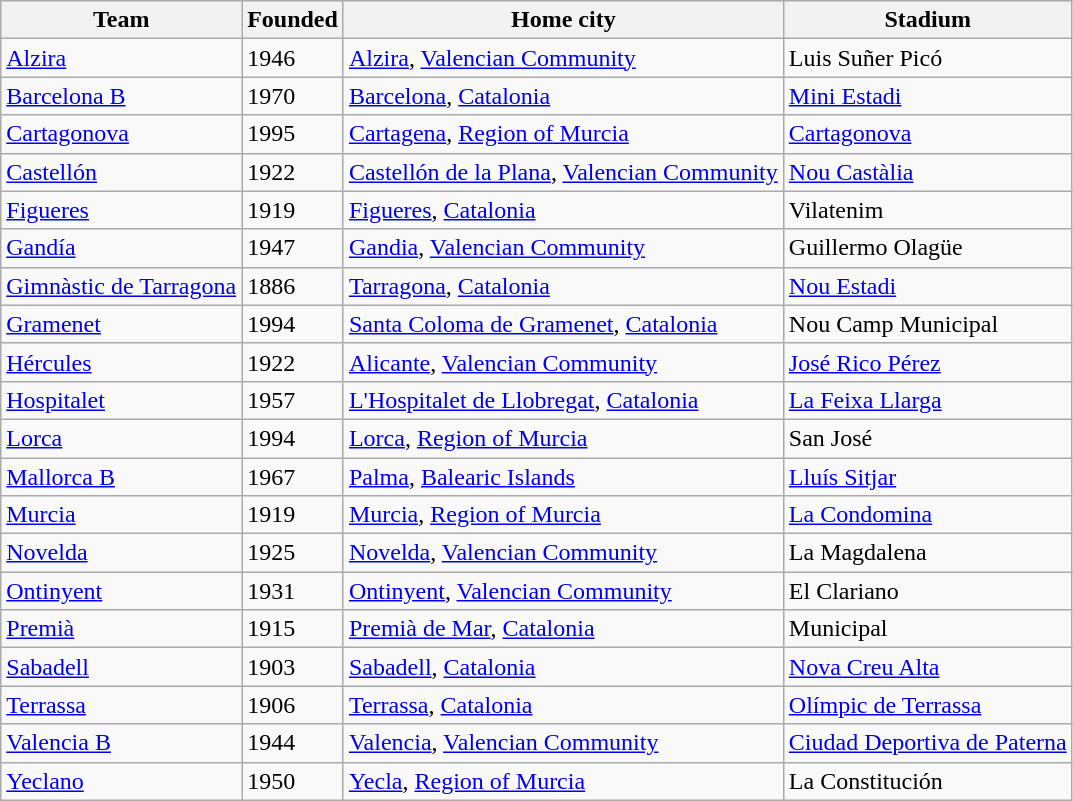<table class="wikitable sortable">
<tr>
<th>Team</th>
<th>Founded</th>
<th>Home city</th>
<th>Stadium</th>
</tr>
<tr>
<td><a href='#'>Alzira</a></td>
<td>1946</td>
<td><a href='#'>Alzira</a>, <a href='#'>Valencian Community</a></td>
<td>Luis Suñer Picó</td>
</tr>
<tr>
<td><a href='#'>Barcelona B</a></td>
<td>1970</td>
<td><a href='#'>Barcelona</a>, <a href='#'>Catalonia</a></td>
<td><a href='#'>Mini Estadi</a></td>
</tr>
<tr>
<td><a href='#'>Cartagonova</a></td>
<td>1995</td>
<td><a href='#'>Cartagena</a>, <a href='#'>Region of Murcia</a></td>
<td><a href='#'>Cartagonova</a></td>
</tr>
<tr>
<td><a href='#'>Castellón</a></td>
<td>1922</td>
<td><a href='#'>Castellón de la Plana</a>, <a href='#'>Valencian Community</a></td>
<td><a href='#'>Nou Castàlia</a></td>
</tr>
<tr>
<td><a href='#'>Figueres</a></td>
<td>1919</td>
<td><a href='#'>Figueres</a>, <a href='#'>Catalonia</a></td>
<td>Vilatenim</td>
</tr>
<tr>
<td><a href='#'>Gandía</a></td>
<td>1947</td>
<td><a href='#'>Gandia</a>, <a href='#'>Valencian Community</a></td>
<td>Guillermo Olagüe</td>
</tr>
<tr>
<td><a href='#'>Gimnàstic de Tarragona</a></td>
<td>1886</td>
<td><a href='#'>Tarragona</a>, <a href='#'>Catalonia</a></td>
<td><a href='#'>Nou Estadi</a></td>
</tr>
<tr>
<td><a href='#'>Gramenet</a></td>
<td>1994</td>
<td><a href='#'>Santa Coloma de Gramenet</a>, <a href='#'>Catalonia</a></td>
<td>Nou Camp Municipal</td>
</tr>
<tr>
<td><a href='#'>Hércules</a></td>
<td>1922</td>
<td><a href='#'>Alicante</a>, <a href='#'>Valencian Community</a></td>
<td><a href='#'>José Rico Pérez</a></td>
</tr>
<tr>
<td><a href='#'>Hospitalet</a></td>
<td>1957</td>
<td><a href='#'>L'Hospitalet de Llobregat</a>, <a href='#'>Catalonia</a></td>
<td><a href='#'>La Feixa Llarga</a></td>
</tr>
<tr>
<td><a href='#'>Lorca</a></td>
<td>1994</td>
<td><a href='#'>Lorca</a>, <a href='#'>Region of Murcia</a></td>
<td>San José</td>
</tr>
<tr>
<td><a href='#'>Mallorca B</a></td>
<td>1967</td>
<td><a href='#'>Palma</a>, <a href='#'>Balearic Islands</a></td>
<td><a href='#'>Lluís Sitjar</a></td>
</tr>
<tr>
<td><a href='#'>Murcia</a></td>
<td>1919</td>
<td><a href='#'>Murcia</a>, <a href='#'>Region of Murcia</a></td>
<td><a href='#'>La Condomina</a></td>
</tr>
<tr>
<td><a href='#'>Novelda</a></td>
<td>1925</td>
<td><a href='#'>Novelda</a>, <a href='#'>Valencian Community</a></td>
<td>La Magdalena</td>
</tr>
<tr>
<td><a href='#'>Ontinyent</a></td>
<td>1931</td>
<td><a href='#'>Ontinyent</a>, <a href='#'>Valencian Community</a></td>
<td>El Clariano</td>
</tr>
<tr>
<td><a href='#'>Premià</a></td>
<td>1915</td>
<td><a href='#'>Premià de Mar</a>, <a href='#'>Catalonia</a></td>
<td>Municipal</td>
</tr>
<tr>
<td><a href='#'>Sabadell</a></td>
<td>1903</td>
<td><a href='#'>Sabadell</a>, <a href='#'>Catalonia</a></td>
<td><a href='#'>Nova Creu Alta</a></td>
</tr>
<tr>
<td><a href='#'>Terrassa</a></td>
<td>1906</td>
<td><a href='#'>Terrassa</a>, <a href='#'>Catalonia</a></td>
<td><a href='#'>Olímpic de Terrassa</a></td>
</tr>
<tr>
<td><a href='#'>Valencia B</a></td>
<td>1944</td>
<td><a href='#'>Valencia</a>, <a href='#'>Valencian Community</a></td>
<td><a href='#'>Ciudad Deportiva de Paterna</a></td>
</tr>
<tr>
<td><a href='#'>Yeclano</a></td>
<td>1950</td>
<td><a href='#'>Yecla</a>, <a href='#'>Region of Murcia</a></td>
<td>La Constitución</td>
</tr>
</table>
